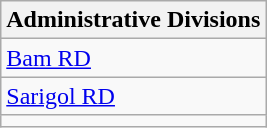<table class="wikitable">
<tr>
<th>Administrative Divisions</th>
</tr>
<tr>
<td><a href='#'>Bam RD</a></td>
</tr>
<tr>
<td><a href='#'>Sarigol RD</a></td>
</tr>
<tr>
<td colspan=1></td>
</tr>
</table>
